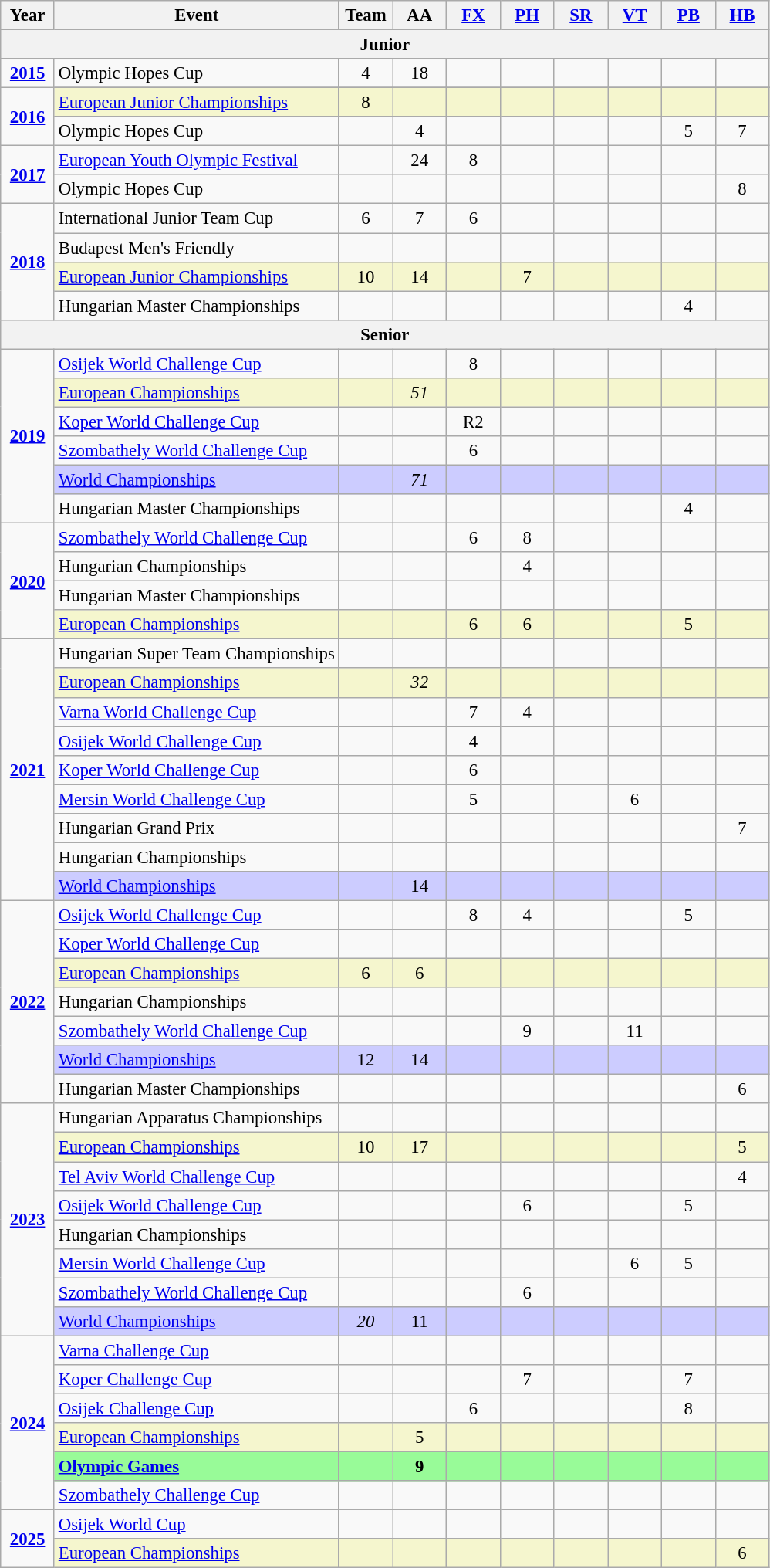<table class="wikitable sortable" style="text-align:center; font-size:95%;">
<tr>
<th width=7% class=unsortable>Year</th>
<th width=37% class=unsortable>Event</th>
<th width=7% class=unsortable>Team</th>
<th width=7% class=unsortable>AA</th>
<th width=7% class=unsortable><a href='#'>FX</a></th>
<th width=7% class=unsortable><a href='#'>PH</a></th>
<th width=7% class=unsortable><a href='#'>SR</a></th>
<th width=7% class=unsortable><a href='#'>VT</a></th>
<th width=7% class=unsortable><a href='#'>PB</a></th>
<th width=7% class=unsortable><a href='#'>HB</a></th>
</tr>
<tr>
<th colspan="10"><strong>Junior</strong></th>
</tr>
<tr>
<td rowspan="1"><strong><a href='#'>2015</a></strong></td>
<td align=left>Olympic Hopes Cup</td>
<td>4</td>
<td>18</td>
<td></td>
<td></td>
<td></td>
<td></td>
<td></td>
<td></td>
</tr>
<tr>
<td rowspan="3"><strong><a href='#'>2016</a></strong></td>
</tr>
<tr bgcolor=#F5F6CE>
<td align=left><a href='#'>European Junior Championships</a></td>
<td>8</td>
<td></td>
<td></td>
<td></td>
<td></td>
<td></td>
<td></td>
<td></td>
</tr>
<tr>
<td align=left>Olympic Hopes Cup</td>
<td></td>
<td>4</td>
<td></td>
<td></td>
<td></td>
<td></td>
<td>5</td>
<td>7</td>
</tr>
<tr>
<td rowspan="2"><strong><a href='#'>2017</a></strong></td>
<td align=left><a href='#'>European Youth Olympic Festival</a></td>
<td></td>
<td>24</td>
<td>8</td>
<td></td>
<td></td>
<td></td>
<td></td>
<td></td>
</tr>
<tr>
<td align=left>Olympic Hopes Cup</td>
<td></td>
<td></td>
<td></td>
<td></td>
<td></td>
<td></td>
<td></td>
<td>8</td>
</tr>
<tr>
<td rowspan="4"><strong><a href='#'>2018</a></strong></td>
<td align=left>International Junior Team Cup</td>
<td>6</td>
<td>7</td>
<td>6</td>
<td></td>
<td></td>
<td></td>
<td></td>
<td></td>
</tr>
<tr>
<td align=left>Budapest Men's Friendly</td>
<td></td>
<td></td>
<td></td>
<td></td>
<td></td>
<td></td>
<td></td>
<td></td>
</tr>
<tr bgcolor=#F5F6CE>
<td align=left><a href='#'>European Junior Championships</a></td>
<td>10</td>
<td>14</td>
<td></td>
<td>7</td>
<td></td>
<td></td>
<td></td>
<td></td>
</tr>
<tr>
<td align=left>Hungarian Master Championships</td>
<td></td>
<td></td>
<td></td>
<td></td>
<td></td>
<td></td>
<td>4</td>
<td></td>
</tr>
<tr>
<th colspan="10"><strong>Senior</strong></th>
</tr>
<tr>
<td rowspan="6"><strong><a href='#'>2019</a></strong></td>
<td align=left><a href='#'>Osijek World Challenge Cup</a></td>
<td></td>
<td></td>
<td>8</td>
<td></td>
<td></td>
<td></td>
<td></td>
<td></td>
</tr>
<tr bgcolor=#F5F6CE>
<td align=left><a href='#'>European Championships</a></td>
<td></td>
<td><em>51</em></td>
<td></td>
<td></td>
<td></td>
<td></td>
<td></td>
<td></td>
</tr>
<tr>
<td align=left><a href='#'>Koper World Challenge Cup</a></td>
<td></td>
<td></td>
<td>R2</td>
<td></td>
<td></td>
<td></td>
<td></td>
<td></td>
</tr>
<tr>
<td align=left><a href='#'>Szombathely World Challenge Cup</a></td>
<td></td>
<td></td>
<td>6</td>
<td></td>
<td></td>
<td></td>
<td></td>
<td></td>
</tr>
<tr bgcolor=#CCCCFF>
<td align=left><a href='#'>World Championships</a></td>
<td></td>
<td><em>71</em></td>
<td></td>
<td></td>
<td></td>
<td></td>
<td></td>
<td></td>
</tr>
<tr>
<td align=left>Hungarian Master Championships</td>
<td></td>
<td></td>
<td></td>
<td></td>
<td></td>
<td></td>
<td>4</td>
</tr>
<tr>
<td rowspan="4"><strong><a href='#'>2020</a></strong></td>
<td align=left><a href='#'>Szombathely World Challenge Cup</a></td>
<td></td>
<td></td>
<td>6</td>
<td>8</td>
<td></td>
<td></td>
<td></td>
<td></td>
</tr>
<tr>
<td align=left>Hungarian Championships</td>
<td></td>
<td></td>
<td></td>
<td>4</td>
<td></td>
<td></td>
<td></td>
<td></td>
</tr>
<tr>
<td align=left>Hungarian Master Championships</td>
<td></td>
<td></td>
<td></td>
<td></td>
<td></td>
<td></td>
<td></td>
<td></td>
</tr>
<tr bgcolor=#F5F6CE>
<td align=left><a href='#'>European Championships</a></td>
<td></td>
<td></td>
<td>6</td>
<td>6</td>
<td></td>
<td></td>
<td>5</td>
<td></td>
</tr>
<tr>
<td rowspan="9"><strong><a href='#'>2021</a></strong></td>
<td align=left>Hungarian Super Team Championships</td>
<td></td>
<td></td>
<td></td>
<td></td>
<td></td>
<td></td>
<td></td>
<td></td>
</tr>
<tr bgcolor=#F5F6CE>
<td align=left><a href='#'>European Championships</a></td>
<td></td>
<td><em>32</em></td>
<td></td>
<td></td>
<td></td>
<td></td>
<td></td>
<td></td>
</tr>
<tr>
<td align=left><a href='#'>Varna World Challenge Cup</a></td>
<td></td>
<td></td>
<td>7</td>
<td>4</td>
<td></td>
<td></td>
<td></td>
<td></td>
</tr>
<tr>
<td align=left><a href='#'>Osijek World Challenge Cup</a></td>
<td></td>
<td></td>
<td>4</td>
<td></td>
<td></td>
<td></td>
<td></td>
<td></td>
</tr>
<tr>
<td align=left><a href='#'>Koper World Challenge Cup</a></td>
<td></td>
<td></td>
<td>6</td>
<td></td>
<td></td>
<td></td>
<td></td>
<td></td>
</tr>
<tr>
<td align=left><a href='#'>Mersin World Challenge Cup</a></td>
<td></td>
<td></td>
<td>5</td>
<td></td>
<td></td>
<td>6</td>
<td></td>
<td></td>
</tr>
<tr>
<td align=left>Hungarian Grand Prix</td>
<td></td>
<td></td>
<td></td>
<td></td>
<td></td>
<td></td>
<td></td>
<td>7</td>
</tr>
<tr>
<td align=left>Hungarian Championships</td>
<td></td>
<td></td>
<td></td>
<td></td>
<td></td>
<td></td>
<td></td>
<td></td>
</tr>
<tr bgcolor=#CCCCFF>
<td align=left><a href='#'>World Championships</a></td>
<td></td>
<td>14</td>
<td></td>
<td></td>
<td></td>
<td></td>
<td></td>
<td></td>
</tr>
<tr>
<td rowspan="7"><strong><a href='#'>2022</a></strong></td>
<td align=left><a href='#'>Osijek World Challenge Cup</a></td>
<td></td>
<td></td>
<td>8</td>
<td>4</td>
<td></td>
<td></td>
<td>5</td>
<td></td>
</tr>
<tr>
<td align=left><a href='#'>Koper World Challenge Cup</a></td>
<td></td>
<td></td>
<td></td>
<td></td>
<td></td>
<td></td>
<td></td>
<td></td>
</tr>
<tr bgcolor=#F5F6CE>
<td align=left><a href='#'>European Championships</a></td>
<td>6</td>
<td>6</td>
<td></td>
<td></td>
<td></td>
<td></td>
<td></td>
<td></td>
</tr>
<tr>
<td align=left>Hungarian Championships</td>
<td></td>
<td></td>
<td></td>
<td></td>
<td></td>
<td></td>
<td></td>
<td></td>
</tr>
<tr>
<td align=left><a href='#'>Szombathely World Challenge Cup</a></td>
<td></td>
<td></td>
<td></td>
<td>9</td>
<td></td>
<td>11</td>
<td></td>
<td></td>
</tr>
<tr bgcolor=#CCCCFF>
<td align=left><a href='#'>World Championships</a></td>
<td>12</td>
<td>14</td>
<td></td>
<td></td>
<td></td>
<td></td>
<td></td>
<td></td>
</tr>
<tr>
<td align=left>Hungarian Master Championships</td>
<td></td>
<td></td>
<td></td>
<td></td>
<td></td>
<td></td>
<td></td>
<td>6</td>
</tr>
<tr>
<td rowspan="8"><strong><a href='#'>2023</a></strong></td>
<td align=left>Hungarian Apparatus Championships</td>
<td></td>
<td></td>
<td></td>
<td></td>
<td></td>
<td></td>
<td></td>
<td></td>
</tr>
<tr bgcolor=#F5F6CE>
<td align=left><a href='#'>European Championships</a></td>
<td>10</td>
<td>17</td>
<td></td>
<td></td>
<td></td>
<td></td>
<td></td>
<td>5</td>
</tr>
<tr>
<td align=left><a href='#'>Tel Aviv World Challenge Cup</a></td>
<td></td>
<td></td>
<td></td>
<td></td>
<td></td>
<td></td>
<td></td>
<td>4</td>
</tr>
<tr>
<td align=left><a href='#'>Osijek World Challenge Cup</a></td>
<td></td>
<td></td>
<td></td>
<td>6</td>
<td></td>
<td></td>
<td>5</td>
<td></td>
</tr>
<tr>
<td align=left>Hungarian Championships</td>
<td></td>
<td></td>
<td></td>
<td></td>
<td></td>
<td></td>
<td></td>
<td></td>
</tr>
<tr>
<td align=left><a href='#'>Mersin World Challenge Cup</a></td>
<td></td>
<td></td>
<td></td>
<td></td>
<td></td>
<td>6</td>
<td>5</td>
<td></td>
</tr>
<tr>
<td align=left><a href='#'>Szombathely World Challenge Cup</a></td>
<td></td>
<td></td>
<td></td>
<td>6</td>
<td></td>
<td></td>
<td></td>
<td></td>
</tr>
<tr bgcolor=#CCCCFF>
<td align=left><a href='#'>World Championships</a></td>
<td><em>20</em></td>
<td>11</td>
<td></td>
<td></td>
<td></td>
<td></td>
<td></td>
<td></td>
</tr>
<tr>
<td rowspan="6"><strong><a href='#'>2024</a></strong></td>
<td align=left><a href='#'>Varna Challenge Cup</a></td>
<td></td>
<td></td>
<td></td>
<td></td>
<td></td>
<td></td>
<td></td>
<td></td>
</tr>
<tr>
<td align=left><a href='#'>Koper Challenge Cup</a></td>
<td></td>
<td></td>
<td></td>
<td>7</td>
<td></td>
<td></td>
<td>7</td>
<td></td>
</tr>
<tr>
<td align=left><a href='#'>Osijek Challenge Cup</a></td>
<td></td>
<td></td>
<td>6</td>
<td></td>
<td></td>
<td></td>
<td>8</td>
<td></td>
</tr>
<tr bgcolor=#F5F6CE>
<td align=left><a href='#'>European Championships</a></td>
<td></td>
<td>5</td>
<td></td>
<td></td>
<td></td>
<td></td>
<td></td>
<td></td>
</tr>
<tr bgcolor=98FB98>
<td align=left><strong><a href='#'>Olympic Games</a></strong></td>
<td></td>
<td><strong>9</strong></td>
<td></td>
<td></td>
<td></td>
<td></td>
<td></td>
<td></td>
</tr>
<tr>
<td align=left><a href='#'>Szombathely Challenge Cup</a></td>
<td></td>
<td></td>
<td></td>
<td></td>
<td></td>
<td></td>
<td></td>
<td></td>
</tr>
<tr>
<td rowspan="2"><strong><a href='#'>2025</a></strong></td>
<td align=left><a href='#'>Osijek World Cup</a></td>
<td></td>
<td></td>
<td></td>
<td></td>
<td></td>
<td></td>
<td></td>
<td></td>
</tr>
<tr bgcolor=#F5F6CE>
<td align=left><a href='#'>European Championships</a></td>
<td></td>
<td></td>
<td></td>
<td></td>
<td></td>
<td></td>
<td></td>
<td>6</td>
</tr>
</table>
